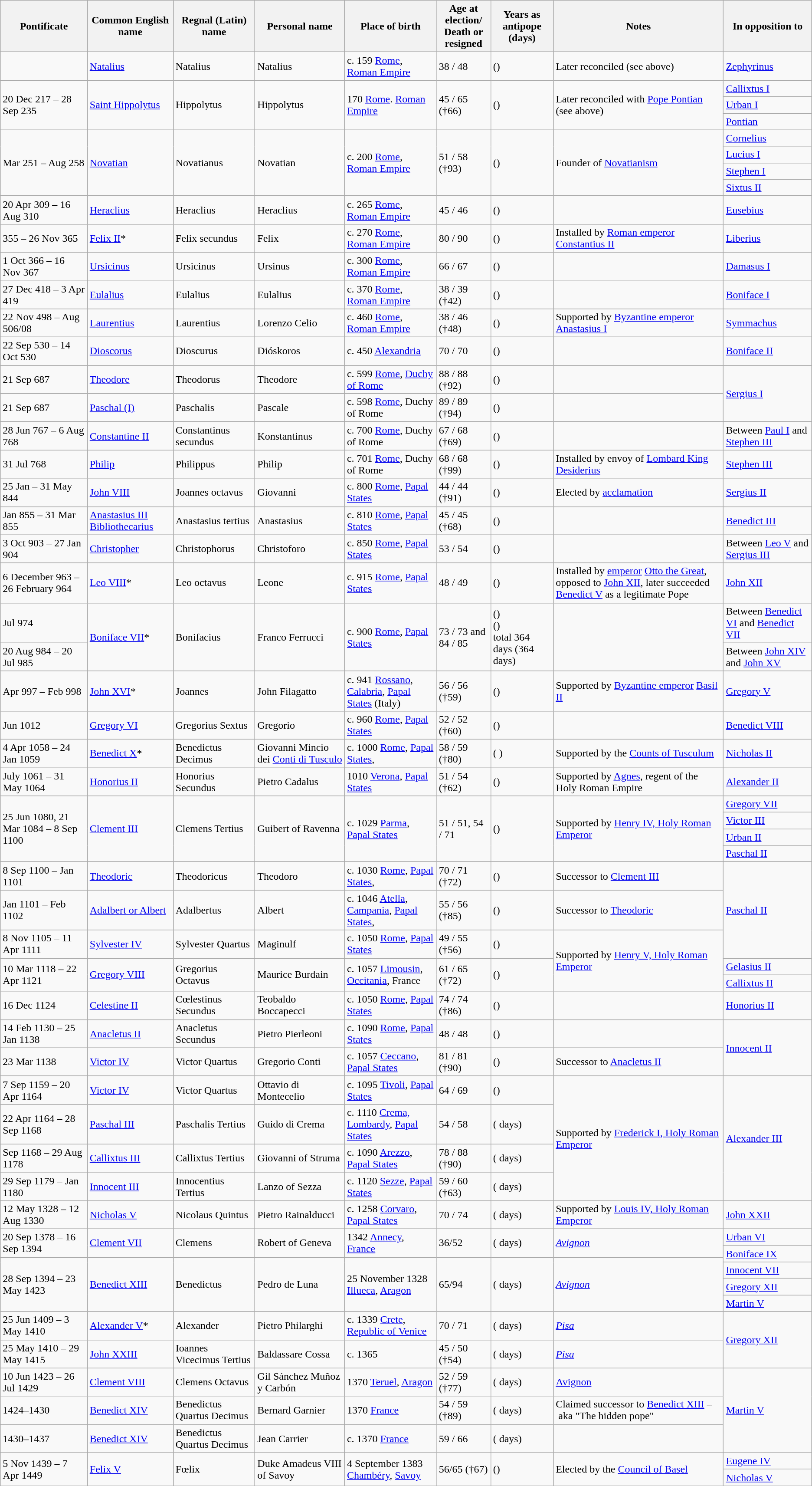<table class="wikitable sortable">
<tr>
<th>Pontificate</th>
<th>Common English name</th>
<th>Regnal (Latin) name</th>
<th>Personal name</th>
<th>Place of birth</th>
<th>Age at election/<br>Death or resigned</th>
<th>Years as<br>antipope<br>(days)</th>
<th>Notes</th>
<th>In opposition to</th>
</tr>
<tr>
<td></td>
<td><a href='#'>Natalius</a></td>
<td>Natalius</td>
<td>Natalius</td>
<td>c. 159 <a href='#'>Rome</a>, <a href='#'>Roman Empire</a></td>
<td>38 / 48</td>
<td> ()</td>
<td>Later reconciled (see above)</td>
<td><a href='#'>Zephyrinus</a></td>
</tr>
<tr>
<td rowspan = "3">20 Dec 217 – 28 Sep 235</td>
<td rowspan="3"><a href='#'>Saint Hippolytus</a></td>
<td rowspan="3">Hippolytus</td>
<td rowspan="3">Hippolytus</td>
<td rowspan="3">170 <a href='#'>Rome</a>. <a href='#'>Roman Empire</a></td>
<td rowspan="3">45 / 65 (†66)</td>
<td rowspan="3"> ()</td>
<td rowspan="3">Later reconciled with <a href='#'>Pope Pontian</a> (see above)</td>
<td><a href='#'>Callixtus I</a></td>
</tr>
<tr>
<td><a href='#'>Urban I</a></td>
</tr>
<tr>
<td><a href='#'>Pontian</a></td>
</tr>
<tr>
<td rowspan = "4">Mar 251 – Aug 258</td>
<td rowspan="4"><a href='#'>Novatian</a></td>
<td rowspan="4">Novatianus</td>
<td rowspan="4">Novatian</td>
<td rowspan="4">c. 200 <a href='#'>Rome</a>, <a href='#'>Roman Empire</a></td>
<td rowspan="4">51 / 58 (†93)</td>
<td rowspan="4"> ()</td>
<td rowspan="4">Founder of <a href='#'>Novatianism</a></td>
<td><a href='#'>Cornelius</a></td>
</tr>
<tr>
<td><a href='#'>Lucius I</a></td>
</tr>
<tr>
<td><a href='#'>Stephen I</a></td>
</tr>
<tr>
<td><a href='#'>Sixtus II</a></td>
</tr>
<tr>
<td>20 Apr 309 – 16 Aug 310</td>
<td><a href='#'>Heraclius</a></td>
<td>Heraclius</td>
<td>Heraclius</td>
<td>c. 265 <a href='#'>Rome</a>, <a href='#'>Roman Empire</a></td>
<td>45 / 46</td>
<td> ()</td>
<td></td>
<td><a href='#'>Eusebius</a></td>
</tr>
<tr>
<td>355 – 26 Nov 365</td>
<td><a href='#'>Felix II</a>*</td>
<td>Felix secundus</td>
<td>Felix</td>
<td>c. 270 <a href='#'>Rome</a>, <a href='#'>Roman Empire</a></td>
<td>80 / 90</td>
<td> ()</td>
<td>Installed by <a href='#'>Roman emperor</a> <a href='#'>Constantius II</a></td>
<td><a href='#'>Liberius</a></td>
</tr>
<tr>
<td>1 Oct 366 – 16 Nov 367</td>
<td><a href='#'>Ursicinus</a></td>
<td>Ursicinus</td>
<td>Ursinus</td>
<td>c. 300 <a href='#'>Rome</a>, <a href='#'>Roman Empire</a></td>
<td>66 / 67</td>
<td> ()</td>
<td></td>
<td><a href='#'>Damasus I</a></td>
</tr>
<tr>
<td>27 Dec 418 – 3 Apr 419</td>
<td><a href='#'>Eulalius</a></td>
<td>Eulalius</td>
<td>Eulalius</td>
<td>c. 370 <a href='#'>Rome</a>, <a href='#'>Roman Empire</a></td>
<td>38 / 39 (†42)</td>
<td> ()</td>
<td></td>
<td><a href='#'>Boniface I</a></td>
</tr>
<tr>
<td>22 Nov 498 – Aug 506/08</td>
<td><a href='#'>Laurentius</a></td>
<td>Laurentius</td>
<td>Lorenzo Celio</td>
<td>c. 460 <a href='#'>Rome</a>, <a href='#'>Roman Empire</a></td>
<td>38 / 46 (†48)</td>
<td> ()</td>
<td>Supported by <a href='#'>Byzantine emperor</a> <a href='#'>Anastasius I</a></td>
<td><a href='#'>Symmachus</a></td>
</tr>
<tr>
<td>22 Sep 530 – 14 Oct 530</td>
<td><a href='#'>Dioscorus</a></td>
<td>Dioscurus</td>
<td>Dióskoros</td>
<td>c. 450 <a href='#'>Alexandria</a></td>
<td>70 / 70</td>
<td> ()</td>
<td></td>
<td><a href='#'>Boniface II</a></td>
</tr>
<tr>
<td>21 Sep 687</td>
<td><a href='#'>Theodore</a></td>
<td>Theodorus</td>
<td>Theodore</td>
<td>c. 599 <a href='#'>Rome</a>, <a href='#'>Duchy of Rome</a></td>
<td>88 / 88 (†92)</td>
<td> ()</td>
<td></td>
<td rowspan="2"><a href='#'>Sergius I</a></td>
</tr>
<tr>
<td>21 Sep 687</td>
<td><a href='#'>Paschal (I)</a></td>
<td>Paschalis</td>
<td>Pascale</td>
<td>c. 598 <a href='#'>Rome</a>, Duchy of Rome</td>
<td>89 / 89 (†94)</td>
<td> ()</td>
<td></td>
</tr>
<tr>
<td>28 Jun 767 – 6 Aug 768</td>
<td><a href='#'>Constantine II</a></td>
<td>Constantinus secundus</td>
<td>Konstantinus</td>
<td>c. 700 <a href='#'>Rome</a>, Duchy of Rome</td>
<td>67 / 68 (†69)</td>
<td> ()</td>
<td></td>
<td>Between <a href='#'>Paul I</a> and <a href='#'>Stephen III</a></td>
</tr>
<tr>
<td>31 Jul 768</td>
<td><a href='#'>Philip</a></td>
<td>Philippus</td>
<td>Philip</td>
<td>c. 701 <a href='#'>Rome</a>, Duchy of Rome</td>
<td>68 / 68 (†99)</td>
<td> ()</td>
<td>Installed by envoy of <a href='#'>Lombard King</a> <a href='#'>Desiderius</a></td>
<td><a href='#'>Stephen III</a></td>
</tr>
<tr>
<td>25 Jan – 31 May 844</td>
<td><a href='#'>John VIII</a></td>
<td>Joannes octavus</td>
<td>Giovanni</td>
<td>c. 800 <a href='#'>Rome</a>, <a href='#'>Papal States</a></td>
<td>44 / 44 (†91)</td>
<td> ()</td>
<td>Elected by <a href='#'>acclamation</a></td>
<td><a href='#'>Sergius II</a></td>
</tr>
<tr>
<td>Jan 855 – 31 Mar 855</td>
<td><a href='#'>Anastasius III Bibliothecarius</a></td>
<td>Anastasius tertius</td>
<td>Anastasius</td>
<td>c. 810 <a href='#'>Rome</a>, <a href='#'>Papal States</a></td>
<td>45 / 45 (†68)</td>
<td> ()</td>
<td></td>
<td><a href='#'>Benedict III</a></td>
</tr>
<tr>
<td>3 Oct 903 – 27 Jan 904</td>
<td><a href='#'>Christopher</a></td>
<td>Christophorus</td>
<td>Christoforo</td>
<td>c. 850 <a href='#'>Rome</a>, <a href='#'>Papal States</a></td>
<td>53 / 54</td>
<td> ()</td>
<td></td>
<td>Between <a href='#'>Leo V</a> and <a href='#'>Sergius III</a></td>
</tr>
<tr>
<td>6 December 963 – 26 February 964</td>
<td><a href='#'>Leo VIII</a>*</td>
<td>Leo octavus</td>
<td>Leone</td>
<td>c. 915 <a href='#'>Rome</a>, <a href='#'>Papal States</a></td>
<td>48 / 49</td>
<td> ()</td>
<td>Installed by <a href='#'>emperor</a> <a href='#'>Otto the Great</a>, opposed to <a href='#'>John XII</a>, later succeeded <a href='#'>Benedict V</a> as a legitimate Pope</td>
<td><a href='#'>John XII</a></td>
</tr>
<tr>
<td>Jul 974</td>
<td rowspan="2"><a href='#'>Boniface VII</a>*</td>
<td rowspan="2">Bonifacius</td>
<td rowspan="2">Franco Ferrucci</td>
<td rowspan="2">c. 900 <a href='#'>Rome</a>, <a href='#'>Papal States</a></td>
<td rowspan="2">73 / 73 and 84 / 85</td>
<td rowspan="2"> ()<br> ()<br> total 364 days (364 days)</td>
<td rowspan="2"></td>
<td>Between <a href='#'>Benedict VI</a> and <a href='#'>Benedict VII</a></td>
</tr>
<tr>
<td>20 Aug 984 – 20 Jul 985</td>
<td>Between <a href='#'>John XIV</a> and <a href='#'>John XV</a></td>
</tr>
<tr>
<td>Apr 997 – Feb 998</td>
<td><a href='#'>John XVI</a>*</td>
<td>Joannes</td>
<td>John Filagatto</td>
<td>c. 941 <a href='#'>Rossano</a>, <a href='#'>Calabria</a>, <a href='#'>Papal States</a> (Italy)</td>
<td>56 / 56 (†59)</td>
<td> ()</td>
<td>Supported by <a href='#'>Byzantine emperor</a> <a href='#'>Basil II</a></td>
<td><a href='#'>Gregory V</a></td>
</tr>
<tr>
<td>Jun 1012</td>
<td><a href='#'>Gregory VI</a></td>
<td>Gregorius Sextus</td>
<td>Gregorio</td>
<td>c. 960 <a href='#'>Rome</a>, <a href='#'>Papal States</a></td>
<td>52 / 52 (†60)</td>
<td> ()</td>
<td></td>
<td><a href='#'>Benedict VIII</a></td>
</tr>
<tr>
<td>4 Apr 1058 – 24 Jan 1059</td>
<td><a href='#'>Benedict X</a>*</td>
<td>Benedictus Decimus</td>
<td>Giovanni Mincio dei <a href='#'>Conti di Tusculo</a></td>
<td>c. 1000 <a href='#'>Rome</a>, <a href='#'>Papal States</a>,</td>
<td>58 / 59 (†80)</td>
<td> ( )</td>
<td>Supported by the <a href='#'>Counts of Tusculum</a></td>
<td><a href='#'>Nicholas II</a></td>
</tr>
<tr>
<td>July 1061 – 31 May 1064</td>
<td><a href='#'>Honorius II</a></td>
<td>Honorius Secundus</td>
<td>Pietro Cadalus</td>
<td>1010 <a href='#'>Verona</a>, <a href='#'>Papal States</a></td>
<td>51 / 54 (†62)</td>
<td> ()</td>
<td>Supported by <a href='#'>Agnes</a>, regent of the Holy Roman Empire</td>
<td><a href='#'>Alexander II</a></td>
</tr>
<tr>
<td rowspan = "4">25 Jun 1080, 21 Mar 1084 – 8 Sep 1100</td>
<td rowspan="4"><a href='#'>Clement III</a></td>
<td rowspan="4">Clemens Tertius</td>
<td rowspan="4">Guibert of Ravenna</td>
<td rowspan="4">c. 1029 <a href='#'>Parma</a>, <a href='#'>Papal States</a></td>
<td rowspan="4">51 / 51, 54 / 71</td>
<td rowspan="4"> ()</td>
<td rowspan="4">Supported by <a href='#'>Henry IV, Holy Roman Emperor</a></td>
<td><a href='#'>Gregory VII</a></td>
</tr>
<tr>
<td><a href='#'>Victor III</a></td>
</tr>
<tr>
<td><a href='#'>Urban II</a></td>
</tr>
<tr>
<td><a href='#'>Paschal II</a></td>
</tr>
<tr>
<td>8 Sep 1100 – Jan 1101</td>
<td><a href='#'>Theodoric</a></td>
<td>Theodoricus</td>
<td>Theodoro</td>
<td>c. 1030 <a href='#'>Rome</a>, <a href='#'>Papal States</a>,</td>
<td>70 / 71 (†72)</td>
<td> ()</td>
<td>Successor to <a href='#'>Clement III</a></td>
<td rowspan="3"><a href='#'>Paschal II</a></td>
</tr>
<tr>
<td>Jan 1101 – Feb 1102</td>
<td><a href='#'>Adalbert or Albert</a></td>
<td>Adalbertus</td>
<td>Albert</td>
<td>c. 1046 <a href='#'>Atella</a>, <a href='#'>Campania</a>, <a href='#'>Papal States</a>,</td>
<td>55 / 56 (†85)</td>
<td> ()</td>
<td>Successor to <a href='#'>Theodoric</a></td>
</tr>
<tr>
<td>8 Nov 1105 – 11 Apr 1111</td>
<td><a href='#'>Sylvester IV</a></td>
<td>Sylvester Quartus</td>
<td>Maginulf</td>
<td>c. 1050 <a href='#'>Rome</a>, <a href='#'>Papal States</a></td>
<td>49 / 55 (†56)</td>
<td> ()</td>
<td rowspan="3">Supported by <a href='#'>Henry V, Holy Roman Emperor</a></td>
</tr>
<tr>
<td rowspan = "2">10 Mar 1118 – 22 Apr 1121</td>
<td rowspan="2"><a href='#'>Gregory VIII</a></td>
<td rowspan="2">Gregorius Octavus</td>
<td rowspan="2">Maurice Burdain</td>
<td rowspan="2">c. 1057 <a href='#'>Limousin</a>, <a href='#'>Occitania</a>, France</td>
<td rowspan="2">61 / 65 (†72)</td>
<td rowspan="2"> ()</td>
<td><a href='#'>Gelasius II</a></td>
</tr>
<tr>
<td><a href='#'>Callixtus II</a></td>
</tr>
<tr>
<td>16 Dec 1124</td>
<td><a href='#'>Celestine II</a></td>
<td>Cœlestinus Secundus</td>
<td>Teobaldo Boccapecci</td>
<td>c. 1050 <a href='#'>Rome</a>, <a href='#'>Papal States</a></td>
<td>74 / 74 (†86)</td>
<td> ()</td>
<td></td>
<td><a href='#'>Honorius II</a></td>
</tr>
<tr>
<td>14 Feb 1130 – 25 Jan 1138</td>
<td><a href='#'>Anacletus II</a></td>
<td>Anacletus Secundus</td>
<td>Pietro Pierleoni</td>
<td>c. 1090 <a href='#'>Rome</a>, <a href='#'>Papal States</a></td>
<td>48 / 48</td>
<td> ()</td>
<td></td>
<td rowspan="2"><a href='#'>Innocent II</a></td>
</tr>
<tr>
<td>23 Mar 1138</td>
<td><a href='#'>Victor IV</a></td>
<td>Victor Quartus</td>
<td>Gregorio Conti</td>
<td>c. 1057 <a href='#'>Ceccano</a>, <a href='#'>Papal States</a></td>
<td>81 / 81 (†90)</td>
<td> ()</td>
<td>Successor to <a href='#'>Anacletus II</a></td>
</tr>
<tr>
<td>7 Sep 1159 – 20 Apr 1164</td>
<td><a href='#'>Victor IV</a></td>
<td>Victor Quartus</td>
<td>Ottavio di Montecelio</td>
<td>c. 1095 <a href='#'>Tivoli</a>, <a href='#'>Papal States</a></td>
<td>64 / 69</td>
<td> ()</td>
<td rowspan="4">Supported by <a href='#'>Frederick I, Holy Roman Emperor</a></td>
<td rowspan="4"><a href='#'>Alexander III</a></td>
</tr>
<tr>
<td>22 Apr 1164 – 28 Sep 1168</td>
<td><a href='#'>Paschal III</a></td>
<td>Paschalis Tertius</td>
<td>Guido di Crema</td>
<td>c. 1110 <a href='#'>Crema, Lombardy</a>, <a href='#'>Papal States</a></td>
<td>54 / 58</td>
<td> ( days)</td>
</tr>
<tr>
<td>Sep 1168 – 29 Aug 1178</td>
<td><a href='#'>Callixtus III</a></td>
<td>Callixtus Tertius</td>
<td>Giovanni of Struma</td>
<td>c. 1090 <a href='#'>Arezzo</a>, <a href='#'>Papal States</a></td>
<td>78 / 88 (†90)</td>
<td> ( days)</td>
</tr>
<tr>
<td>29 Sep 1179 – Jan 1180</td>
<td><a href='#'>Innocent III</a></td>
<td>Innocentius Tertius</td>
<td>Lanzo of Sezza</td>
<td>c. 1120 <a href='#'>Sezze</a>, <a href='#'>Papal States</a></td>
<td>59 / 60 (†63)</td>
<td> ( days)</td>
</tr>
<tr>
<td>12 May 1328 – 12 Aug 1330</td>
<td><a href='#'>Nicholas V</a></td>
<td>Nicolaus Quintus</td>
<td>Pietro Rainalducci</td>
<td>c. 1258 <a href='#'>Corvaro</a>, <a href='#'>Papal States</a></td>
<td>70 / 74</td>
<td> ( days)</td>
<td>Supported by <a href='#'>Louis IV, Holy Roman Emperor</a></td>
<td><a href='#'>John XXII</a></td>
</tr>
<tr>
<td rowspan="2">20 Sep 1378 – 16 Sep 1394</td>
<td rowspan="2"><a href='#'>Clement VII</a></td>
<td rowspan="2">Clemens</td>
<td rowspan="2">Robert of Geneva</td>
<td rowspan="2">1342 <a href='#'>Annecy</a>, <a href='#'>France</a></td>
<td rowspan="2">36/52</td>
<td rowspan="2"> ( days)</td>
<td rowspan="2"><em><a href='#'>Avignon</a></em></td>
<td><a href='#'>Urban VI</a></td>
</tr>
<tr>
<td rowspan = "2"><a href='#'>Boniface IX</a></td>
</tr>
<tr>
<td rowspan="4">28 Sep 1394 – 23 May 1423</td>
<td rowspan="4"><a href='#'>Benedict XIII</a></td>
<td rowspan="4">Benedictus</td>
<td rowspan="4">Pedro de Luna</td>
<td rowspan="4">25 November 1328 <a href='#'>Illueca</a>, <a href='#'>Aragon</a></td>
<td rowspan="4">65/94</td>
<td rowspan="4"> ( days)</td>
<td rowspan="4"><em><a href='#'>Avignon</a></em></td>
</tr>
<tr>
<td><a href='#'>Innocent VII</a></td>
</tr>
<tr>
<td><a href='#'>Gregory XII</a></td>
</tr>
<tr>
<td><a href='#'>Martin V</a></td>
</tr>
<tr>
<td>25 Jun 1409 – 3 May 1410</td>
<td><a href='#'>Alexander V</a>*</td>
<td>Alexander</td>
<td>Pietro Philarghi</td>
<td>c. 1339 <a href='#'>Crete</a>, <a href='#'>Republic of Venice</a></td>
<td>70 / 71</td>
<td> ( days)</td>
<td><em><a href='#'>Pisa</a></em></td>
<td rowspan="2"><a href='#'>Gregory XII</a></td>
</tr>
<tr>
<td>25 May 1410 – 29 May 1415</td>
<td><a href='#'>John XXIII</a></td>
<td>Ioannes Vicecimus Tertius</td>
<td>Baldassare Cossa</td>
<td>c. 1365</td>
<td>45 / 50 (†54)</td>
<td> ( days)</td>
<td><em><a href='#'>Pisa</a></em></td>
</tr>
<tr>
<td>10 Jun 1423 – 26 Jul 1429</td>
<td><a href='#'>Clement VIII</a></td>
<td>Clemens Octavus</td>
<td>Gil Sánchez Muñoz y Carbón</td>
<td>1370 <a href='#'>Teruel</a>, <a href='#'>Aragon</a></td>
<td>52 / 59 (†77)</td>
<td> ( days)</td>
<td><a href='#'>Avignon</a></td>
<td rowspan="3"><a href='#'>Martin V</a></td>
</tr>
<tr>
<td>1424–1430</td>
<td><a href='#'>Benedict XIV</a></td>
<td>Benedictus Quartus Decimus</td>
<td>Bernard Garnier</td>
<td>1370 <a href='#'>France</a></td>
<td>54 / 59 (†89)</td>
<td> ( days)</td>
<td>Claimed successor to <a href='#'>Benedict XIII</a> – aka "The hidden pope"  </td>
</tr>
<tr>
<td>1430–1437</td>
<td><a href='#'>Benedict XIV</a></td>
<td>Benedictus Quartus Decimus</td>
<td>Jean Carrier</td>
<td>c. 1370 <a href='#'>France</a></td>
<td>59 / 66</td>
<td> ( days)</td>
<td></td>
</tr>
<tr>
<td rowspan="2">5 Nov 1439 – 7 Apr 1449</td>
<td rowspan="2"><a href='#'>Felix V</a></td>
<td rowspan="2">Fœlix</td>
<td rowspan="2">Duke Amadeus VIII of Savoy</td>
<td rowspan="2">4 September 1383 <a href='#'>Chambéry</a>, <a href='#'>Savoy</a></td>
<td rowspan="2">56/65 (†67)</td>
<td rowspan="2"> ()</td>
<td rowspan="2">Elected by the <a href='#'>Council of Basel</a></td>
<td><a href='#'>Eugene IV</a></td>
</tr>
<tr>
<td><a href='#'>Nicholas V</a></td>
</tr>
<tr>
</tr>
</table>
